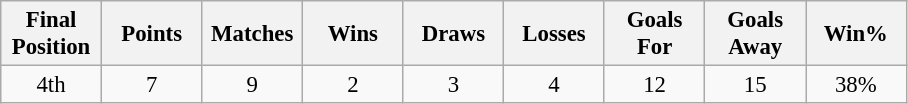<table class="wikitable" style="font-size: 95%; text-align: center;">
<tr>
<th width=60>Final Position</th>
<th width=60>Points</th>
<th width=60>Matches</th>
<th width=60>Wins</th>
<th width=60>Draws</th>
<th width=60>Losses</th>
<th width=60>Goals For</th>
<th width=60>Goals Away</th>
<th width=60>Win%</th>
</tr>
<tr>
<td>4th</td>
<td>7</td>
<td>9</td>
<td>2</td>
<td>3</td>
<td>4</td>
<td>12</td>
<td>15</td>
<td>38%</td>
</tr>
</table>
